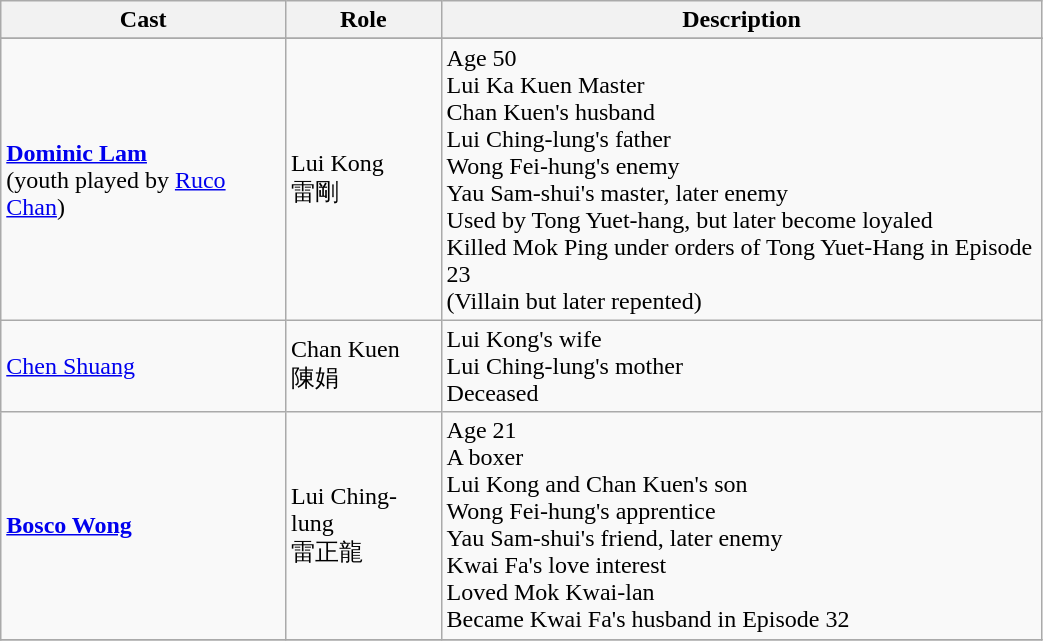<table class="wikitable" width="55%">
<tr>
<th>Cast</th>
<th>Role</th>
<th>Description</th>
</tr>
<tr>
</tr>
<tr>
<td><strong><a href='#'>Dominic Lam</a></strong><br>(youth played by <a href='#'>Ruco Chan</a>)</td>
<td>Lui Kong<br>雷剛</td>
<td>Age 50<br>Lui Ka Kuen Master<br>Chan Kuen's husband<br>Lui Ching-lung's father<br>Wong Fei-hung's enemy<br>Yau Sam-shui's master, later enemy<br>Used by Tong Yuet-hang, but later become loyaled<br>Killed Mok Ping under orders of Tong Yuet-Hang in Episode 23<br>(Villain but later repented)</td>
</tr>
<tr>
<td><a href='#'>Chen Shuang</a></td>
<td>Chan Kuen<br>陳娟</td>
<td>Lui Kong's wife<br>Lui Ching-lung's mother<br>Deceased</td>
</tr>
<tr>
<td><strong><a href='#'>Bosco Wong</a></strong></td>
<td>Lui Ching-lung<br>雷正龍</td>
<td>Age 21<br>A boxer<br>Lui Kong and Chan Kuen's son<br>Wong Fei-hung's apprentice<br>Yau Sam-shui's friend, later enemy<br>Kwai Fa's love interest<br>Loved Mok Kwai-lan<br>Became Kwai Fa's husband in Episode 32</td>
</tr>
<tr>
</tr>
</table>
